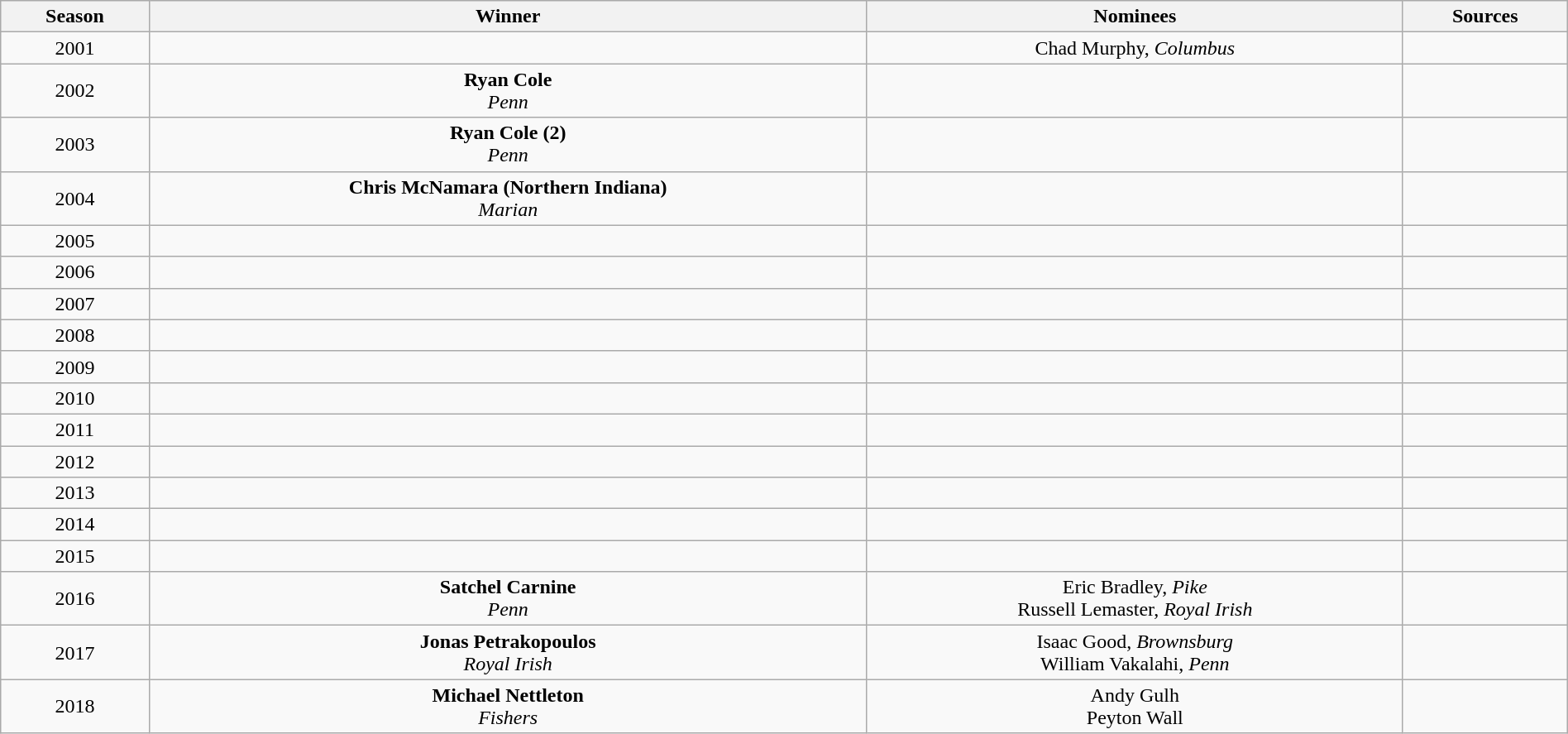<table class="wikitable" style="width:100%;">
<tr>
<th>Season</th>
<th>Winner</th>
<th>Nominees</th>
<th>Sources</th>
</tr>
<tr>
<td align=center>2001</td>
<td align=center></td>
<td align=center>Chad Murphy, <em>Columbus</em> </td>
<td align=center></td>
</tr>
<tr>
<td align=center>2002</td>
<td align=center><strong>Ryan Cole</strong><br><em>Penn</em></td>
<td align=center></td>
<td align=center></td>
</tr>
<tr>
<td align=center>2003</td>
<td align=center><strong>Ryan Cole (2)</strong><br><em>Penn</em></td>
<td align=center></td>
<td align=center></td>
</tr>
<tr>
<td align=center>2004</td>
<td align=center><strong>Chris McNamara (Northern Indiana)</strong><br><em>Marian</em></td>
<td align=center></td>
<td align=center></td>
</tr>
<tr>
<td align=center>2005</td>
<td align=center></td>
<td align=center></td>
<td align=center></td>
</tr>
<tr>
<td align=center>2006</td>
<td align=center></td>
<td align=center></td>
<td align=center></td>
</tr>
<tr>
<td align=center>2007</td>
<td align=center></td>
<td align=center></td>
<td align=center></td>
</tr>
<tr>
<td align=center>2008</td>
<td align=center></td>
<td align=center></td>
<td align=center></td>
</tr>
<tr>
<td align=center>2009</td>
<td align=center></td>
<td align=center></td>
<td align=center></td>
</tr>
<tr>
<td align=center>2010</td>
<td align=center></td>
<td align=center></td>
<td align=center></td>
</tr>
<tr>
<td align=center>2011</td>
<td align=center></td>
<td align=center></td>
<td align=center></td>
</tr>
<tr>
<td align=center>2012</td>
<td align=center></td>
<td align=center></td>
<td align=center></td>
</tr>
<tr>
<td align=center>2013</td>
<td align=center></td>
<td align=center></td>
<td align=center></td>
</tr>
<tr>
<td align=center>2014</td>
<td align=center></td>
<td align=center></td>
<td align=center></td>
</tr>
<tr>
<td align=center>2015</td>
<td align=center></td>
<td align=center></td>
<td align=center></td>
</tr>
<tr>
<td align=center>2016</td>
<td align=center><strong>Satchel Carnine</strong><br><em>Penn</em></td>
<td align=center>Eric Bradley, <em>Pike</em><br>Russell Lemaster, <em>Royal Irish</em></td>
<td align=center></td>
</tr>
<tr>
<td align=center>2017</td>
<td align=center><strong>Jonas Petrakopoulos</strong><br><em>Royal Irish</em></td>
<td align=center>Isaac Good, <em>Brownsburg</em><br>William Vakalahi, <em>Penn</em></td>
<td align=center></td>
</tr>
<tr>
<td align=center>2018</td>
<td align=center><strong>Michael Nettleton</strong><br><em>Fishers</em></td>
<td align=center>Andy Gulh<br>Peyton Wall</td>
<td align=center></td>
</tr>
</table>
